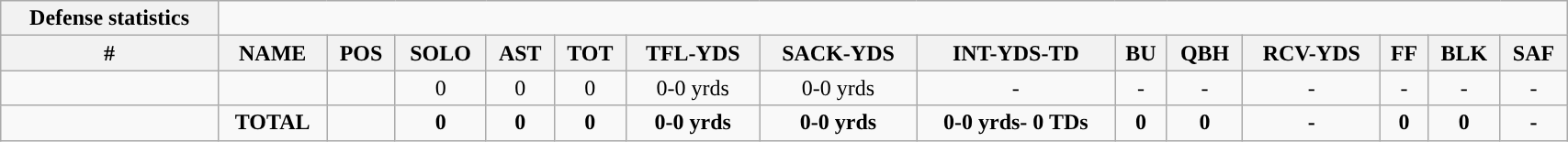<table style="width:90%; text-align:center;" class="wikitable collapsible collapsed">
<tr>
<th style="text-align:center; ">Defense statistics</th>
</tr>
<tr>
<th>#</th>
<th>NAME</th>
<th>POS</th>
<th>SOLO</th>
<th>AST</th>
<th>TOT</th>
<th>TFL-YDS</th>
<th>SACK-YDS</th>
<th>INT-YDS-TD</th>
<th>BU</th>
<th>QBH</th>
<th>RCV-YDS</th>
<th>FF</th>
<th>BLK</th>
<th>SAF</th>
</tr>
<tr>
<td></td>
<td></td>
<td></td>
<td>0</td>
<td>0</td>
<td>0</td>
<td>0-0 yrds</td>
<td>0-0 yrds</td>
<td>-</td>
<td>-</td>
<td>-</td>
<td>-</td>
<td>-</td>
<td>-</td>
<td>-</td>
</tr>
<tr>
<td></td>
<td><strong>TOTAL</strong></td>
<td></td>
<td><strong>0</strong></td>
<td><strong>0</strong></td>
<td><strong>0</strong></td>
<td><strong>0-0 yrds</strong></td>
<td><strong>0-0 yrds</strong></td>
<td><strong>0-0 yrds- 0 TDs</strong></td>
<td><strong>0</strong></td>
<td><strong>0</strong></td>
<td><strong>-</strong></td>
<td><strong>0</strong></td>
<td><strong>0</strong></td>
<td><strong>-</strong></td>
</tr>
</table>
